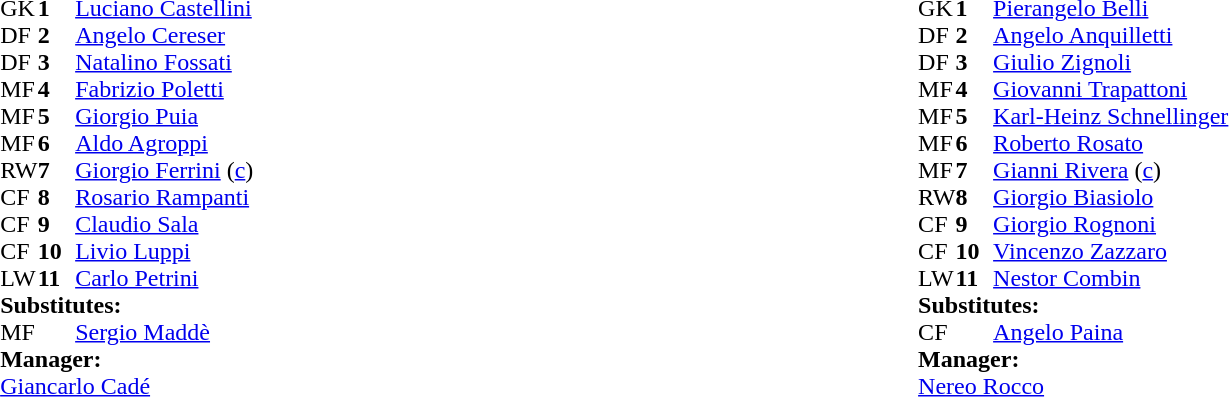<table width="100%">
<tr>
<td valign="top" width="50%"><br><table style="font–size: 90%" cellspacing="0" cellpadding="0" align=center>
<tr>
<th width="25"></th>
<th width="25"></th>
</tr>
<tr>
<td>GK</td>
<td><strong>1</strong></td>
<td> <a href='#'>Luciano Castellini</a></td>
</tr>
<tr>
<td>DF</td>
<td><strong>2</strong></td>
<td> <a href='#'>Angelo Cereser</a></td>
</tr>
<tr>
<td>DF</td>
<td><strong>3</strong></td>
<td> <a href='#'>Natalino Fossati</a></td>
</tr>
<tr>
<td>MF</td>
<td><strong>4</strong></td>
<td> <a href='#'>Fabrizio Poletti</a></td>
</tr>
<tr>
<td>MF</td>
<td><strong>5</strong></td>
<td> <a href='#'>Giorgio Puia</a></td>
</tr>
<tr>
<td>MF</td>
<td><strong>6</strong></td>
<td> <a href='#'>Aldo Agroppi</a></td>
</tr>
<tr>
<td>RW</td>
<td><strong>7</strong></td>
<td> <a href='#'>Giorgio Ferrini</a> (<a href='#'>c</a>)</td>
</tr>
<tr>
<td>CF</td>
<td><strong>8</strong></td>
<td> <a href='#'>Rosario Rampanti</a></td>
</tr>
<tr>
<td>CF</td>
<td><strong>9</strong></td>
<td> <a href='#'>Claudio Sala</a></td>
</tr>
<tr>
<td>CF</td>
<td><strong>10</strong></td>
<td> <a href='#'>Livio Luppi</a></td>
</tr>
<tr>
<td>LW</td>
<td><strong>11</strong></td>
<td> <a href='#'>Carlo Petrini</a></td>
<td></td>
<td></td>
</tr>
<tr>
<td colspan=3><strong>Substitutes:</strong></td>
</tr>
<tr>
<td>MF</td>
<td></td>
<td> <a href='#'>Sergio Maddè</a></td>
<td></td>
<td></td>
</tr>
<tr>
<td colspan=4><strong>Manager:</strong></td>
</tr>
<tr>
<td colspan="4"> <a href='#'>Giancarlo Cadé</a></td>
</tr>
</table>
</td>
<td valign="top" width="50%"><br><table style="font–size: 90%" cellspacing="0" cellpadding="0" align=center>
<tr>
<td colspan="4"></td>
</tr>
<tr>
<th width="25"></th>
<th width="25"></th>
</tr>
<tr>
<td>GK</td>
<td><strong>1</strong></td>
<td> <a href='#'>Pierangelo Belli</a></td>
</tr>
<tr>
<td>DF</td>
<td><strong>2</strong></td>
<td> <a href='#'>Angelo Anquilletti</a></td>
</tr>
<tr>
<td>DF</td>
<td><strong>3</strong></td>
<td> <a href='#'>Giulio Zignoli</a></td>
</tr>
<tr>
<td>MF</td>
<td><strong>4</strong></td>
<td> <a href='#'>Giovanni Trapattoni</a></td>
</tr>
<tr>
<td>MF</td>
<td><strong>5</strong></td>
<td> <a href='#'>Karl-Heinz Schnellinger</a></td>
</tr>
<tr>
<td>MF</td>
<td><strong>6</strong></td>
<td> <a href='#'>Roberto Rosato</a></td>
</tr>
<tr>
<td>MF</td>
<td><strong>7</strong></td>
<td> <a href='#'>Gianni Rivera</a> (<a href='#'>c</a>)</td>
</tr>
<tr>
<td>RW</td>
<td><strong>8</strong></td>
<td> <a href='#'>Giorgio Biasiolo</a></td>
</tr>
<tr>
<td>CF</td>
<td><strong>9</strong></td>
<td> <a href='#'>Giorgio Rognoni</a></td>
<td></td>
<td></td>
</tr>
<tr>
<td>CF</td>
<td><strong>10</strong></td>
<td> <a href='#'>Vincenzo Zazzaro</a></td>
</tr>
<tr>
<td>LW</td>
<td><strong>11</strong></td>
<td> <a href='#'>Nestor Combin</a></td>
</tr>
<tr>
<td colspan=3><strong>Substitutes:</strong></td>
</tr>
<tr>
<td>CF</td>
<td></td>
<td> <a href='#'>Angelo Paina</a></td>
<td></td>
<td></td>
</tr>
<tr>
<td colspan=4><strong>Manager:</strong></td>
</tr>
<tr>
<td colspan="4"> <a href='#'>Nereo Rocco</a></td>
</tr>
</table>
</td>
</tr>
</table>
